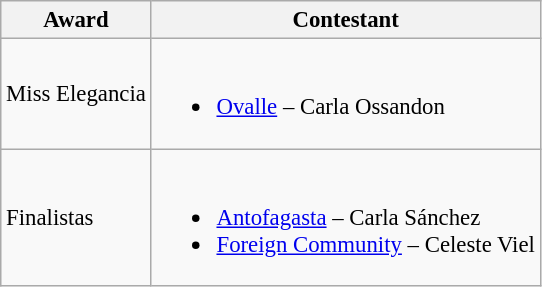<table class="wikitable sortable" style="font-size: 95%;">
<tr>
<th>Award</th>
<th>Contestant</th>
</tr>
<tr>
<td>Miss Elegancia</td>
<td><br><ul><li><a href='#'>Ovalle</a> – Carla Ossandon</li></ul></td>
</tr>
<tr>
<td>Finalistas</td>
<td><br><ul><li><a href='#'>Antofagasta</a> – Carla Sánchez</li><li><a href='#'>Foreign Community</a> – Celeste Viel</li></ul></td>
</tr>
</table>
